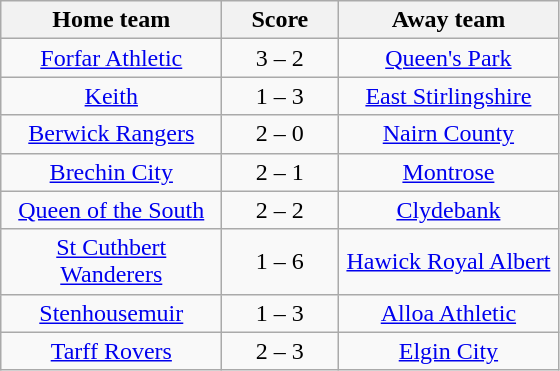<table class="wikitable" style="text-align: center">
<tr>
<th width=140>Home team</th>
<th width=70>Score</th>
<th width=140>Away team</th>
</tr>
<tr>
<td><a href='#'>Forfar Athletic</a></td>
<td>3 – 2</td>
<td><a href='#'>Queen's Park</a></td>
</tr>
<tr>
<td><a href='#'>Keith</a></td>
<td>1 – 3</td>
<td><a href='#'>East Stirlingshire</a></td>
</tr>
<tr>
<td><a href='#'>Berwick Rangers</a></td>
<td>2 – 0</td>
<td><a href='#'>Nairn County</a></td>
</tr>
<tr>
<td><a href='#'>Brechin City</a></td>
<td>2 – 1</td>
<td><a href='#'>Montrose</a></td>
</tr>
<tr>
<td><a href='#'>Queen of the South</a></td>
<td>2 – 2</td>
<td><a href='#'>Clydebank</a></td>
</tr>
<tr>
<td><a href='#'>St Cuthbert Wanderers</a></td>
<td>1 – 6</td>
<td><a href='#'>Hawick Royal Albert</a></td>
</tr>
<tr>
<td><a href='#'>Stenhousemuir</a></td>
<td>1 – 3</td>
<td><a href='#'>Alloa Athletic</a></td>
</tr>
<tr>
<td><a href='#'>Tarff Rovers</a></td>
<td>2 – 3</td>
<td><a href='#'>Elgin City</a></td>
</tr>
</table>
